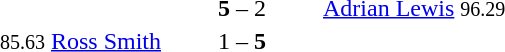<table style="text-align:center">
<tr>
<th width=223></th>
<th width=100></th>
<th width=223></th>
</tr>
<tr>
<td align=right></td>
<td><strong>5</strong> – 2</td>
<td align=left> <a href='#'>Adrian Lewis</a> <small>96.29</small></td>
</tr>
<tr>
<td align=right><small>85.63</small>  <a href='#'>Ross Smith</a> </td>
<td>1 – <strong>5</strong></td>
<td align=left></td>
</tr>
</table>
